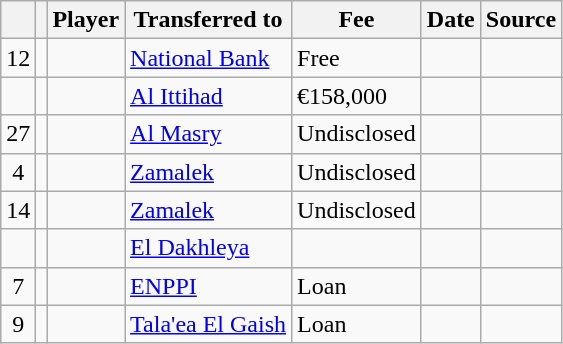<table class="wikitable plainrowheaders sortable">
<tr>
<th></th>
<th></th>
<th scope=col>Player</th>
<th>Transferred to</th>
<th !scope=col; style="width: 65px;">Fee</th>
<th scope=col>Date</th>
<th scope=col>Source</th>
</tr>
<tr>
<td align=center>12</td>
<td align=center></td>
<td></td>
<td> <a href='#'>National Bank</a></td>
<td>Free</td>
<td></td>
<td></td>
</tr>
<tr>
<td align=center></td>
<td align=center></td>
<td></td>
<td> <a href='#'>Al Ittihad</a></td>
<td>€158,000</td>
<td></td>
<td></td>
</tr>
<tr>
<td align=center>27</td>
<td align=center></td>
<td></td>
<td> <a href='#'>Al Masry</a></td>
<td>Undisclosed</td>
<td></td>
<td></td>
</tr>
<tr>
<td align=center>4</td>
<td align=center></td>
<td></td>
<td> <a href='#'>Zamalek</a></td>
<td>Undisclosed</td>
<td></td>
<td></td>
</tr>
<tr>
<td align=center>14</td>
<td align=center></td>
<td></td>
<td> <a href='#'>Zamalek</a></td>
<td>Undisclosed</td>
<td></td>
<td></td>
</tr>
<tr>
<td align=center></td>
<td align=center></td>
<td></td>
<td> <a href='#'>El Dakhleya</a></td>
<td></td>
<td></td>
<td></td>
</tr>
<tr>
<td align=center>7</td>
<td align=center></td>
<td></td>
<td> <a href='#'>ENPPI</a></td>
<td>Loan</td>
<td></td>
<td></td>
</tr>
<tr>
<td align=center>9</td>
<td align=center></td>
<td></td>
<td> <a href='#'>Tala'ea El Gaish</a></td>
<td>Loan</td>
<td></td>
<td></td>
</tr>
</table>
